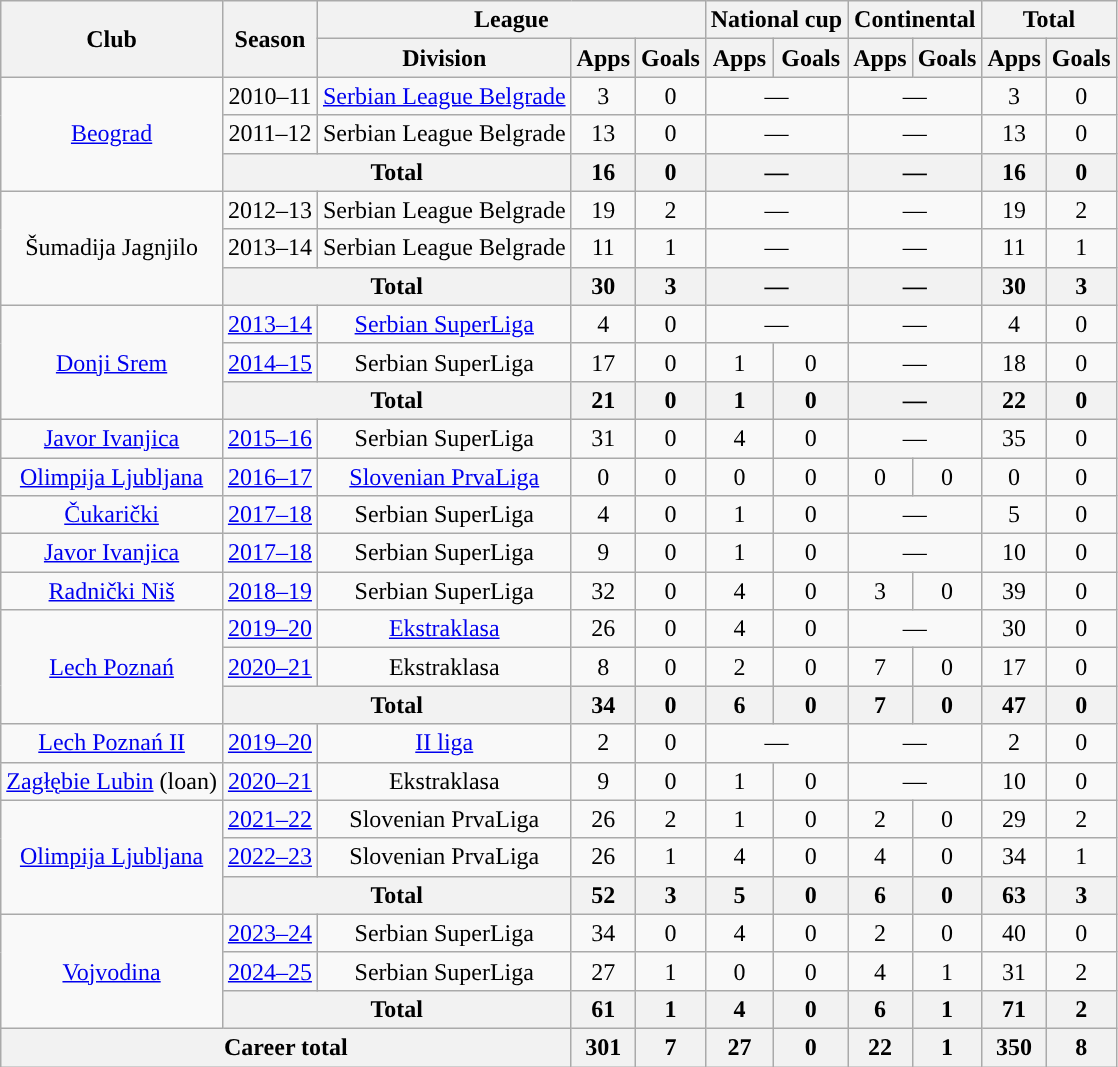<table class="wikitable" style="text-align: center;">
<tr>
<th rowspan="2">Club</th>
<th rowspan="2">Season</th>
<th colspan="3">League</th>
<th colspan="2">National cup</th>
<th colspan="2">Continental</th>
<th colspan="2">Total</th>
</tr>
<tr>
<th>Division</th>
<th>Apps</th>
<th>Goals</th>
<th>Apps</th>
<th>Goals</th>
<th>Apps</th>
<th>Goals</th>
<th>Apps</th>
<th>Goals</th>
</tr>
<tr>
<td rowspan="3"><a href='#'>Beograd</a></td>
<td>2010–11</td>
<td><a href='#'>Serbian League Belgrade</a></td>
<td>3</td>
<td>0</td>
<td colspan="2">—</td>
<td colspan="2">—</td>
<td>3</td>
<td>0</td>
</tr>
<tr>
<td>2011–12</td>
<td>Serbian League Belgrade</td>
<td>13</td>
<td>0</td>
<td colspan="2">—</td>
<td colspan="2">—</td>
<td>13</td>
<td>0</td>
</tr>
<tr>
<th colspan="2">Total</th>
<th>16</th>
<th>0</th>
<th colspan="2">—</th>
<th colspan="2">—</th>
<th>16</th>
<th>0</th>
</tr>
<tr>
<td rowspan="3">Šumadija Jagnjilo</td>
<td>2012–13</td>
<td>Serbian League Belgrade</td>
<td>19</td>
<td>2</td>
<td colspan="2">—</td>
<td colspan="2">—</td>
<td>19</td>
<td>2</td>
</tr>
<tr>
<td>2013–14</td>
<td>Serbian League Belgrade</td>
<td>11</td>
<td>1</td>
<td colspan="2">—</td>
<td colspan="2">—</td>
<td>11</td>
<td>1</td>
</tr>
<tr>
<th colspan="2">Total</th>
<th>30</th>
<th>3</th>
<th colspan="2">—</th>
<th colspan="2">—</th>
<th>30</th>
<th>3</th>
</tr>
<tr>
<td rowspan="3"><a href='#'>Donji Srem</a></td>
<td><a href='#'>2013–14</a></td>
<td><a href='#'>Serbian SuperLiga</a></td>
<td>4</td>
<td>0</td>
<td colspan="2">—</td>
<td colspan="2">—</td>
<td>4</td>
<td>0</td>
</tr>
<tr>
<td><a href='#'>2014–15</a></td>
<td>Serbian SuperLiga</td>
<td>17</td>
<td>0</td>
<td>1</td>
<td>0</td>
<td colspan="2">—</td>
<td>18</td>
<td>0</td>
</tr>
<tr>
<th colspan="2">Total</th>
<th>21</th>
<th>0</th>
<th>1</th>
<th>0</th>
<th colspan="2">—</th>
<th>22</th>
<th>0</th>
</tr>
<tr>
<td><a href='#'>Javor Ivanjica</a></td>
<td><a href='#'>2015–16</a></td>
<td>Serbian SuperLiga</td>
<td>31</td>
<td>0</td>
<td>4</td>
<td>0</td>
<td colspan="2">—</td>
<td>35</td>
<td>0</td>
</tr>
<tr>
<td><a href='#'>Olimpija Ljubljana</a></td>
<td><a href='#'>2016–17</a></td>
<td><a href='#'>Slovenian PrvaLiga</a></td>
<td>0</td>
<td>0</td>
<td>0</td>
<td>0</td>
<td>0</td>
<td>0</td>
<td>0</td>
<td>0</td>
</tr>
<tr>
<td><a href='#'>Čukarički</a></td>
<td><a href='#'>2017–18</a></td>
<td>Serbian SuperLiga</td>
<td>4</td>
<td>0</td>
<td>1</td>
<td>0</td>
<td colspan="2">—</td>
<td>5</td>
<td>0</td>
</tr>
<tr>
<td><a href='#'>Javor Ivanjica</a></td>
<td><a href='#'>2017–18</a></td>
<td>Serbian SuperLiga</td>
<td>9</td>
<td>0</td>
<td>1</td>
<td>0</td>
<td colspan="2">—</td>
<td>10</td>
<td>0</td>
</tr>
<tr>
<td><a href='#'>Radnički Niš</a></td>
<td><a href='#'>2018–19</a></td>
<td>Serbian SuperLiga</td>
<td>32</td>
<td>0</td>
<td>4</td>
<td>0</td>
<td>3</td>
<td>0</td>
<td>39</td>
<td>0</td>
</tr>
<tr>
<td rowspan="3"><a href='#'>Lech Poznań</a></td>
<td><a href='#'>2019–20</a></td>
<td><a href='#'>Ekstraklasa</a></td>
<td>26</td>
<td>0</td>
<td>4</td>
<td>0</td>
<td colspan="2">—</td>
<td>30</td>
<td>0</td>
</tr>
<tr>
<td><a href='#'>2020–21</a></td>
<td>Ekstraklasa</td>
<td>8</td>
<td>0</td>
<td>2</td>
<td>0</td>
<td>7</td>
<td>0</td>
<td>17</td>
<td>0</td>
</tr>
<tr>
<th colspan="2">Total</th>
<th>34</th>
<th>0</th>
<th>6</th>
<th>0</th>
<th>7</th>
<th>0</th>
<th>47</th>
<th>0</th>
</tr>
<tr>
<td><a href='#'>Lech Poznań II</a></td>
<td><a href='#'>2019–20</a></td>
<td><a href='#'>II liga</a></td>
<td>2</td>
<td>0</td>
<td colspan="2">—</td>
<td colspan="2">—</td>
<td>2</td>
<td>0</td>
</tr>
<tr>
<td><a href='#'>Zagłębie Lubin</a> (loan)</td>
<td><a href='#'>2020–21</a></td>
<td>Ekstraklasa</td>
<td>9</td>
<td>0</td>
<td>1</td>
<td>0</td>
<td colspan="2">—</td>
<td>10</td>
<td>0</td>
</tr>
<tr>
<td rowspan="3"><a href='#'>Olimpija Ljubljana</a></td>
<td><a href='#'>2021–22</a></td>
<td>Slovenian PrvaLiga</td>
<td>26</td>
<td>2</td>
<td>1</td>
<td>0</td>
<td>2</td>
<td>0</td>
<td>29</td>
<td>2</td>
</tr>
<tr>
<td><a href='#'>2022–23</a></td>
<td>Slovenian PrvaLiga</td>
<td>26</td>
<td>1</td>
<td>4</td>
<td>0</td>
<td>4</td>
<td>0</td>
<td>34</td>
<td>1</td>
</tr>
<tr>
<th colspan="2">Total</th>
<th>52</th>
<th>3</th>
<th>5</th>
<th>0</th>
<th>6</th>
<th>0</th>
<th>63</th>
<th>3</th>
</tr>
<tr>
<td rowspan="3"><a href='#'>Vojvodina</a></td>
<td><a href='#'>2023–24</a></td>
<td>Serbian SuperLiga</td>
<td>34</td>
<td>0</td>
<td>4</td>
<td>0</td>
<td>2</td>
<td>0</td>
<td>40</td>
<td>0</td>
</tr>
<tr>
<td><a href='#'>2024–25</a></td>
<td>Serbian SuperLiga</td>
<td>27</td>
<td>1</td>
<td>0</td>
<td>0</td>
<td>4</td>
<td>1</td>
<td>31</td>
<td>2</td>
</tr>
<tr>
<th colspan="2">Total</th>
<th>61</th>
<th>1</th>
<th>4</th>
<th>0</th>
<th>6</th>
<th>1</th>
<th>71</th>
<th>2</th>
</tr>
<tr>
<th colspan="3">Career total</th>
<th>301</th>
<th>7</th>
<th>27</th>
<th>0</th>
<th>22</th>
<th>1</th>
<th>350</th>
<th>8</th>
</tr>
</table>
